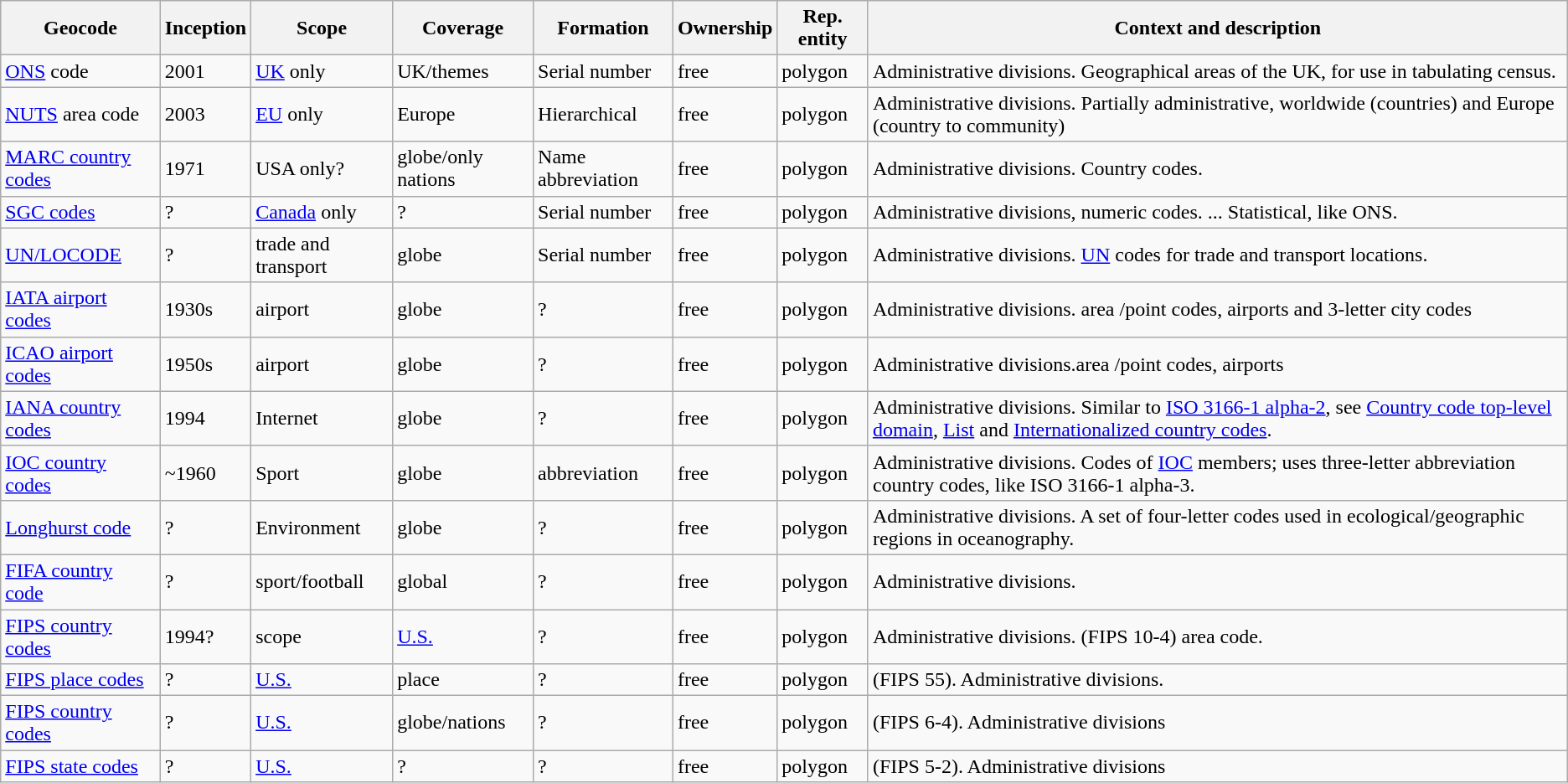<table class="wikitable"|>
<tr>
<th>Geocode</th>
<th>Inception</th>
<th>Scope</th>
<th>Coverage</th>
<th>Formation</th>
<th>Ownership</th>
<th>Rep. entity</th>
<th>Context and description</th>
</tr>
<tr>
<td><a href='#'>ONS</a> code</td>
<td>2001</td>
<td><a href='#'>UK</a> only</td>
<td>UK/themes</td>
<td>Serial number</td>
<td>free</td>
<td>polygon</td>
<td>Administrative divisions. Geographical areas of the UK, for use in tabulating census.</td>
</tr>
<tr>
<td><a href='#'>NUTS</a> area code</td>
<td>2003</td>
<td><a href='#'>EU</a> only</td>
<td>Europe</td>
<td>Hierarchical</td>
<td>free</td>
<td>polygon</td>
<td>Administrative divisions. Partially administrative, worldwide (countries) and Europe (country to community)</td>
</tr>
<tr>
<td><a href='#'>MARC country codes</a></td>
<td>1971</td>
<td>USA only?</td>
<td>globe/only nations</td>
<td>Name abbreviation</td>
<td>free</td>
<td>polygon</td>
<td>Administrative divisions. Country codes.</td>
</tr>
<tr>
<td><a href='#'>SGC codes</a></td>
<td>?</td>
<td><a href='#'>Canada</a> only</td>
<td>?</td>
<td>Serial number</td>
<td>free</td>
<td>polygon</td>
<td>Administrative divisions, numeric codes. ... Statistical, like ONS.</td>
</tr>
<tr>
<td><a href='#'>UN/LOCODE</a></td>
<td>?</td>
<td>trade and transport</td>
<td>globe</td>
<td>Serial number</td>
<td>free</td>
<td>polygon</td>
<td>Administrative divisions. <a href='#'>UN</a> codes for trade and transport locations.</td>
</tr>
<tr>
<td><a href='#'>IATA airport codes</a></td>
<td>1930s</td>
<td>airport</td>
<td>globe</td>
<td>?</td>
<td>free</td>
<td>polygon</td>
<td>Administrative divisions. area /point codes, airports and 3-letter city codes</td>
</tr>
<tr>
<td><a href='#'>ICAO airport codes</a></td>
<td>1950s</td>
<td>airport</td>
<td>globe</td>
<td>?</td>
<td>free</td>
<td>polygon</td>
<td>Administrative divisions.area /point codes, airports</td>
</tr>
<tr>
<td><a href='#'>IANA country codes</a></td>
<td>1994</td>
<td>Internet</td>
<td>globe</td>
<td>?</td>
<td>free</td>
<td>polygon</td>
<td>Administrative divisions. Similar to <a href='#'>ISO 3166-1 alpha-2</a>, see <a href='#'>Country code top-level domain</a>, <a href='#'>List</a> and <a href='#'>Internationalized country codes</a>.</td>
</tr>
<tr>
<td><a href='#'>IOC country codes</a></td>
<td>~1960</td>
<td>Sport</td>
<td>globe</td>
<td>abbreviation</td>
<td>free</td>
<td>polygon</td>
<td>Administrative divisions. Codes of <a href='#'>IOC</a> members; uses three-letter abbreviation country codes, like ISO 3166-1 alpha-3.</td>
</tr>
<tr>
<td><a href='#'>Longhurst code</a></td>
<td>?</td>
<td>Environment</td>
<td>globe</td>
<td>?</td>
<td>free</td>
<td>polygon</td>
<td>Administrative divisions. A set of four-letter codes used in ecological/geographic regions in oceanography.</td>
</tr>
<tr>
<td><a href='#'>FIFA country code</a></td>
<td>?</td>
<td>sport/football</td>
<td>global</td>
<td>?</td>
<td>free</td>
<td>polygon</td>
<td>Administrative divisions.</td>
</tr>
<tr>
<td><a href='#'>FIPS country codes</a></td>
<td>1994?</td>
<td>scope</td>
<td><a href='#'>U.S.</a></td>
<td>?</td>
<td>free</td>
<td>polygon</td>
<td>Administrative divisions. (FIPS 10-4) area code.</td>
</tr>
<tr>
<td><a href='#'>FIPS place codes</a></td>
<td>?</td>
<td><a href='#'>U.S.</a></td>
<td>place</td>
<td>?</td>
<td>free</td>
<td>polygon</td>
<td>(FIPS 55). Administrative divisions.</td>
</tr>
<tr>
<td><a href='#'>FIPS country codes</a></td>
<td>?</td>
<td><a href='#'>U.S.</a></td>
<td>globe/nations</td>
<td>?</td>
<td>free</td>
<td>polygon</td>
<td>(FIPS 6-4). Administrative divisions</td>
</tr>
<tr>
<td><a href='#'>FIPS state codes</a></td>
<td>?</td>
<td><a href='#'>U.S.</a></td>
<td>?</td>
<td>?</td>
<td>free</td>
<td>polygon</td>
<td>(FIPS 5-2). Administrative divisions</td>
</tr>
</table>
